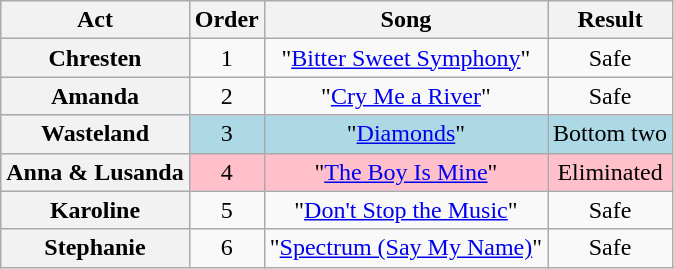<table class="wikitable plainrowheaders" style="text-align:center;">
<tr>
<th scope="col">Act</th>
<th scope="col">Order</th>
<th scope="col">Song</th>
<th scope="col">Result</th>
</tr>
<tr>
<th scope=row>Chresten</th>
<td>1</td>
<td>"<a href='#'>Bitter Sweet Symphony</a>"</td>
<td>Safe</td>
</tr>
<tr>
<th scope=row>Amanda</th>
<td>2</td>
<td>"<a href='#'>Cry Me a River</a>"</td>
<td>Safe</td>
</tr>
<tr style="background:lightblue;">
<th scope=row>Wasteland</th>
<td>3</td>
<td>"<a href='#'>Diamonds</a>"</td>
<td>Bottom two</td>
</tr>
<tr style="background:pink;">
<th scope=row>Anna & Lusanda</th>
<td>4</td>
<td>"<a href='#'>The Boy Is Mine</a>"</td>
<td>Eliminated</td>
</tr>
<tr>
<th scope=row>Karoline</th>
<td>5</td>
<td>"<a href='#'>Don't Stop the Music</a>"</td>
<td>Safe</td>
</tr>
<tr>
<th scope=row>Stephanie</th>
<td>6</td>
<td>"<a href='#'>Spectrum (Say My Name)</a>"</td>
<td>Safe</td>
</tr>
</table>
